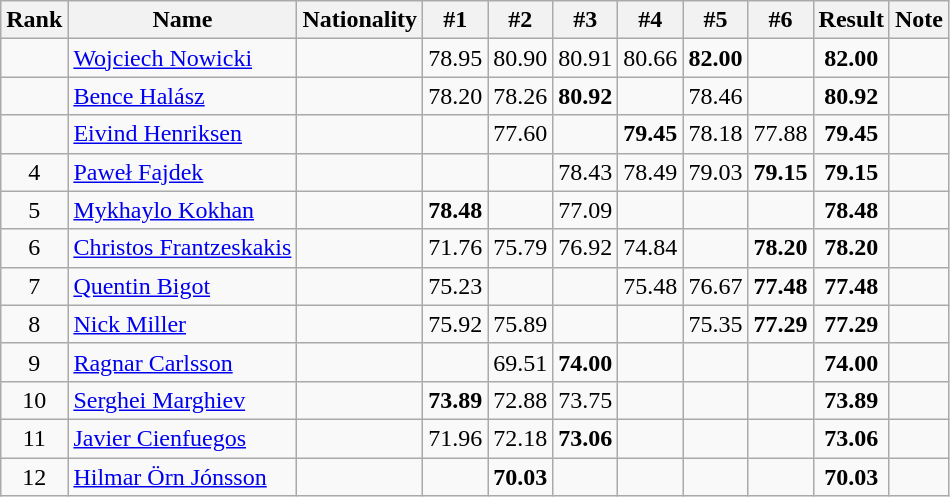<table class="wikitable sortable" style="text-align:center">
<tr>
<th>Rank</th>
<th>Name</th>
<th>Nationality</th>
<th>#1</th>
<th>#2</th>
<th>#3</th>
<th>#4</th>
<th>#5</th>
<th>#6</th>
<th>Result</th>
<th>Note</th>
</tr>
<tr>
<td></td>
<td align=left><a href='#'>Wojciech Nowicki</a></td>
<td align=left></td>
<td>78.95</td>
<td>80.90</td>
<td>80.91</td>
<td>80.66</td>
<td><strong>82.00</strong></td>
<td></td>
<td><strong>82.00</strong></td>
<td></td>
</tr>
<tr>
<td></td>
<td align=left><a href='#'>Bence Halász</a></td>
<td align=left></td>
<td>78.20</td>
<td>78.26</td>
<td><strong>80.92</strong></td>
<td></td>
<td>78.46</td>
<td></td>
<td><strong>80.92</strong></td>
<td></td>
</tr>
<tr>
<td></td>
<td align=left><a href='#'>Eivind Henriksen</a></td>
<td align=left></td>
<td></td>
<td>77.60</td>
<td></td>
<td><strong>79.45</strong></td>
<td>78.18</td>
<td>77.88</td>
<td><strong>79.45</strong></td>
<td></td>
</tr>
<tr>
<td>4</td>
<td align=left><a href='#'>Paweł Fajdek</a></td>
<td align=left></td>
<td></td>
<td></td>
<td>78.43</td>
<td>78.49</td>
<td>79.03</td>
<td><strong>79.15</strong></td>
<td><strong>79.15</strong></td>
<td></td>
</tr>
<tr>
<td>5</td>
<td align=left><a href='#'>Mykhaylo Kokhan</a></td>
<td align=left></td>
<td><strong>78.48</strong></td>
<td></td>
<td>77.09</td>
<td></td>
<td></td>
<td></td>
<td><strong>78.48</strong></td>
<td></td>
</tr>
<tr>
<td>6</td>
<td align=left><a href='#'>Christos Frantzeskakis</a></td>
<td align=left></td>
<td>71.76</td>
<td>75.79</td>
<td>76.92</td>
<td>74.84</td>
<td></td>
<td><strong>78.20</strong></td>
<td><strong>78.20</strong></td>
<td></td>
</tr>
<tr>
<td>7</td>
<td align=left><a href='#'>Quentin Bigot</a></td>
<td align=left></td>
<td>75.23</td>
<td></td>
<td></td>
<td>75.48</td>
<td>76.67</td>
<td><strong>77.48</strong></td>
<td><strong>77.48</strong></td>
<td></td>
</tr>
<tr>
<td>8</td>
<td align=left><a href='#'>Nick Miller</a></td>
<td align=left></td>
<td>75.92</td>
<td>75.89</td>
<td></td>
<td></td>
<td>75.35</td>
<td><strong>77.29</strong></td>
<td><strong>77.29</strong></td>
<td></td>
</tr>
<tr>
<td>9</td>
<td align=left><a href='#'>Ragnar Carlsson</a></td>
<td align=left></td>
<td></td>
<td>69.51</td>
<td><strong>74.00</strong></td>
<td></td>
<td></td>
<td></td>
<td><strong>74.00</strong></td>
<td></td>
</tr>
<tr>
<td>10</td>
<td align=left><a href='#'>Serghei Marghiev</a></td>
<td align=left></td>
<td><strong>73.89</strong></td>
<td>72.88</td>
<td>73.75</td>
<td></td>
<td></td>
<td></td>
<td><strong>73.89</strong></td>
<td></td>
</tr>
<tr>
<td>11</td>
<td align=left><a href='#'>Javier Cienfuegos</a></td>
<td align=left></td>
<td>71.96</td>
<td>72.18</td>
<td><strong>73.06</strong></td>
<td></td>
<td></td>
<td></td>
<td><strong>73.06</strong></td>
<td></td>
</tr>
<tr>
<td>12</td>
<td align=left><a href='#'>Hilmar Örn Jónsson</a></td>
<td align=left></td>
<td></td>
<td><strong>70.03</strong></td>
<td></td>
<td></td>
<td></td>
<td></td>
<td><strong>70.03</strong></td>
<td></td>
</tr>
</table>
